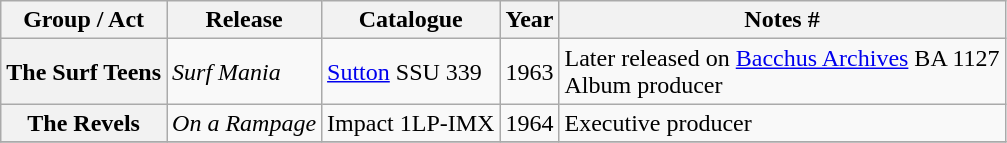<table class="wikitable plainrowheaders sortable">
<tr>
<th scope="col" class="unsortable">Group / Act</th>
<th scope="col">Release</th>
<th scope="col">Catalogue</th>
<th scope="col">Year</th>
<th scope="col" class="unsortable">Notes #</th>
</tr>
<tr>
<th scope="row">The Surf Teens</th>
<td><em>Surf Mania</em></td>
<td><a href='#'>Sutton</a> SSU 339</td>
<td>1963</td>
<td>Later released on <a href='#'>Bacchus Archives</a> BA 1127<br>Album producer</td>
</tr>
<tr>
<th scope="row">The Revels</th>
<td><em>On a Rampage</em></td>
<td>Impact 1LP-IMX</td>
<td>1964</td>
<td>Executive producer</td>
</tr>
<tr>
</tr>
</table>
